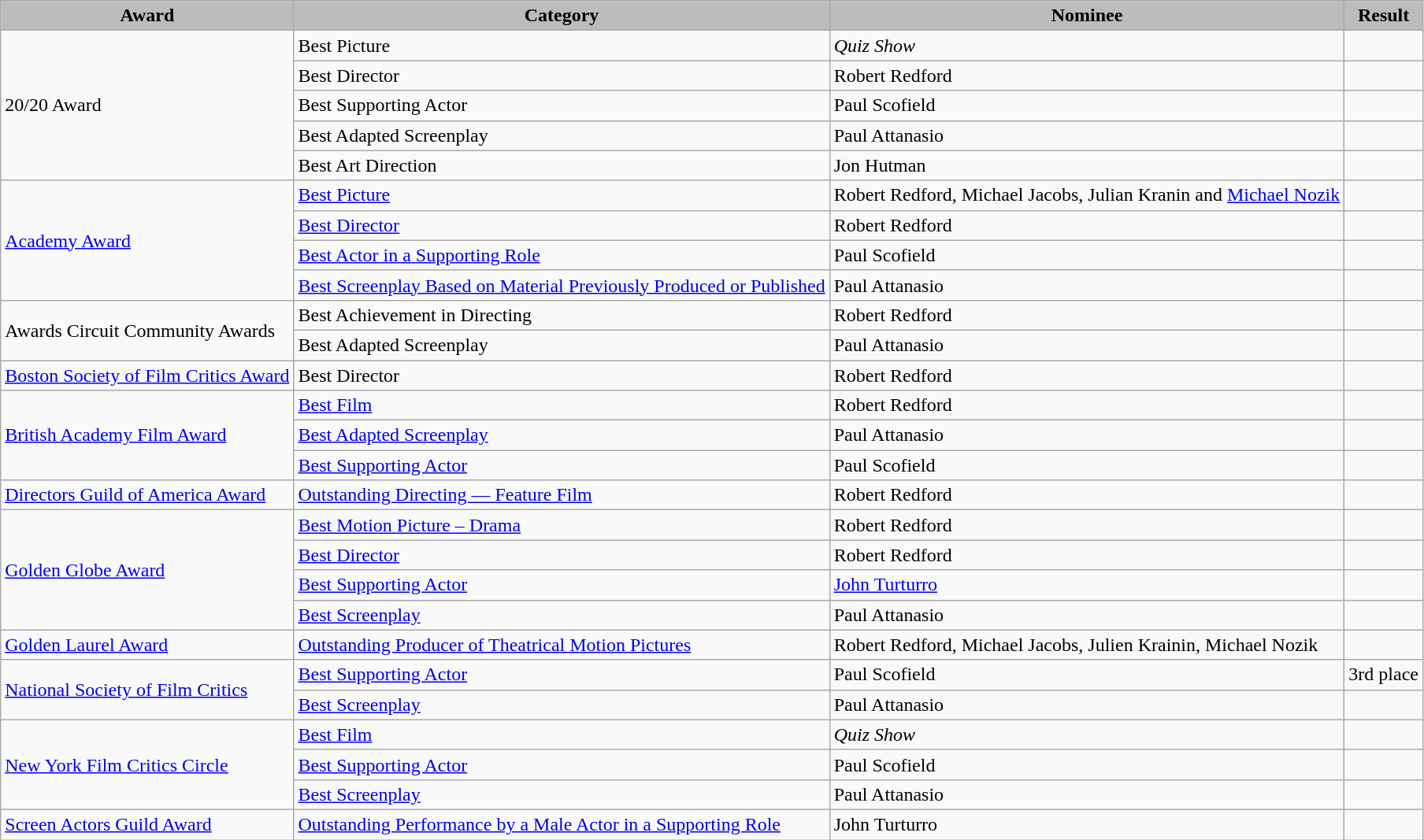<table class="wikitable">
<tr>
<th style="background:#bcbcbc;">Award</th>
<th style="background:#bcbcbc;">Category</th>
<th style="background:#bcbcbc;">Nominee</th>
<th style="background:#bcbcbc;">Result</th>
</tr>
<tr>
<td rowspan=5>20/20 Award</td>
<td>Best Picture</td>
<td><em>Quiz Show</em></td>
<td></td>
</tr>
<tr>
<td>Best Director</td>
<td>Robert Redford</td>
<td></td>
</tr>
<tr>
<td>Best Supporting Actor</td>
<td>Paul Scofield</td>
<td></td>
</tr>
<tr>
<td>Best Adapted Screenplay</td>
<td>Paul Attanasio</td>
<td></td>
</tr>
<tr>
<td>Best Art Direction</td>
<td>Jon Hutman</td>
<td></td>
</tr>
<tr>
<td rowspan=4><a href='#'>Academy Award</a></td>
<td><a href='#'>Best Picture</a></td>
<td>Robert Redford, Michael Jacobs, Julian Kranin and <a href='#'>Michael Nozik</a></td>
<td></td>
</tr>
<tr>
<td><a href='#'>Best Director</a></td>
<td>Robert Redford</td>
<td></td>
</tr>
<tr>
<td><a href='#'>Best Actor in a Supporting Role</a></td>
<td>Paul Scofield</td>
<td></td>
</tr>
<tr>
<td><a href='#'>Best Screenplay Based on Material Previously Produced or Published</a></td>
<td>Paul Attanasio</td>
<td></td>
</tr>
<tr>
<td rowspan=2>Awards Circuit Community Awards</td>
<td>Best Achievement in Directing</td>
<td>Robert Redford</td>
<td></td>
</tr>
<tr>
<td>Best Adapted Screenplay</td>
<td>Paul Attanasio</td>
<td></td>
</tr>
<tr>
<td><a href='#'>Boston Society of Film Critics Award</a></td>
<td>Best Director</td>
<td>Robert Redford</td>
<td></td>
</tr>
<tr>
<td rowspan=3><a href='#'>British Academy Film Award</a></td>
<td><a href='#'>Best Film</a></td>
<td>Robert Redford</td>
<td></td>
</tr>
<tr>
<td><a href='#'>Best Adapted Screenplay</a></td>
<td>Paul Attanasio</td>
<td></td>
</tr>
<tr>
<td><a href='#'>Best Supporting Actor</a></td>
<td>Paul Scofield</td>
<td></td>
</tr>
<tr>
<td><a href='#'>Directors Guild of America Award</a></td>
<td><a href='#'>Outstanding Directing — Feature Film</a></td>
<td>Robert Redford</td>
<td></td>
</tr>
<tr>
<td rowspan="4"><a href='#'>Golden Globe Award</a></td>
<td><a href='#'>Best Motion Picture – Drama</a></td>
<td>Robert Redford</td>
<td></td>
</tr>
<tr>
<td><a href='#'>Best Director</a></td>
<td>Robert Redford</td>
<td></td>
</tr>
<tr>
<td><a href='#'>Best Supporting Actor</a></td>
<td><a href='#'>John Turturro</a></td>
<td></td>
</tr>
<tr>
<td><a href='#'>Best Screenplay</a></td>
<td>Paul Attanasio</td>
<td></td>
</tr>
<tr>
<td><a href='#'>Golden Laurel Award</a></td>
<td><a href='#'>Outstanding Producer of Theatrical Motion Pictures</a></td>
<td>Robert Redford, Michael Jacobs, Julien Krainin, Michael Nozik</td>
<td></td>
</tr>
<tr>
<td rowspan="2"><a href='#'>National Society of Film Critics</a></td>
<td><a href='#'>Best Supporting Actor</a></td>
<td>Paul Scofield</td>
<td align=center>3rd place</td>
</tr>
<tr>
<td><a href='#'>Best Screenplay</a></td>
<td>Paul Attanasio</td>
<td></td>
</tr>
<tr>
<td rowspan=3><a href='#'>New York Film Critics Circle</a></td>
<td><a href='#'>Best Film</a></td>
<td><em>Quiz Show</em></td>
<td></td>
</tr>
<tr>
<td><a href='#'>Best Supporting Actor</a></td>
<td>Paul Scofield</td>
<td></td>
</tr>
<tr>
<td><a href='#'>Best Screenplay</a></td>
<td>Paul Attanasio</td>
<td></td>
</tr>
<tr>
<td><a href='#'>Screen Actors Guild Award</a></td>
<td><a href='#'>Outstanding Performance by a Male Actor in a Supporting Role</a></td>
<td>John Turturro</td>
<td></td>
</tr>
</table>
